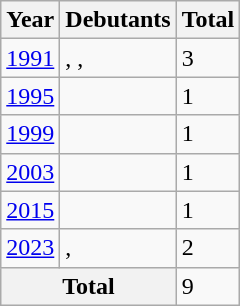<table class="wikitable" style>
<tr>
<th>Year</th>
<th>Debutants</th>
<th>Total</th>
</tr>
<tr>
<td><a href='#'>1991</a></td>
<td>, , </td>
<td>3</td>
</tr>
<tr>
<td><a href='#'>1995</a></td>
<td></td>
<td>1</td>
</tr>
<tr>
<td><a href='#'>1999</a></td>
<td></td>
<td>1</td>
</tr>
<tr>
<td><a href='#'>2003</a></td>
<td></td>
<td>1</td>
</tr>
<tr>
<td><a href='#'>2015</a></td>
<td></td>
<td>1</td>
</tr>
<tr>
<td><a href='#'>2023</a></td>
<td>, </td>
<td>2</td>
</tr>
<tr>
<th colspan=2>Total</th>
<td>9</td>
</tr>
</table>
